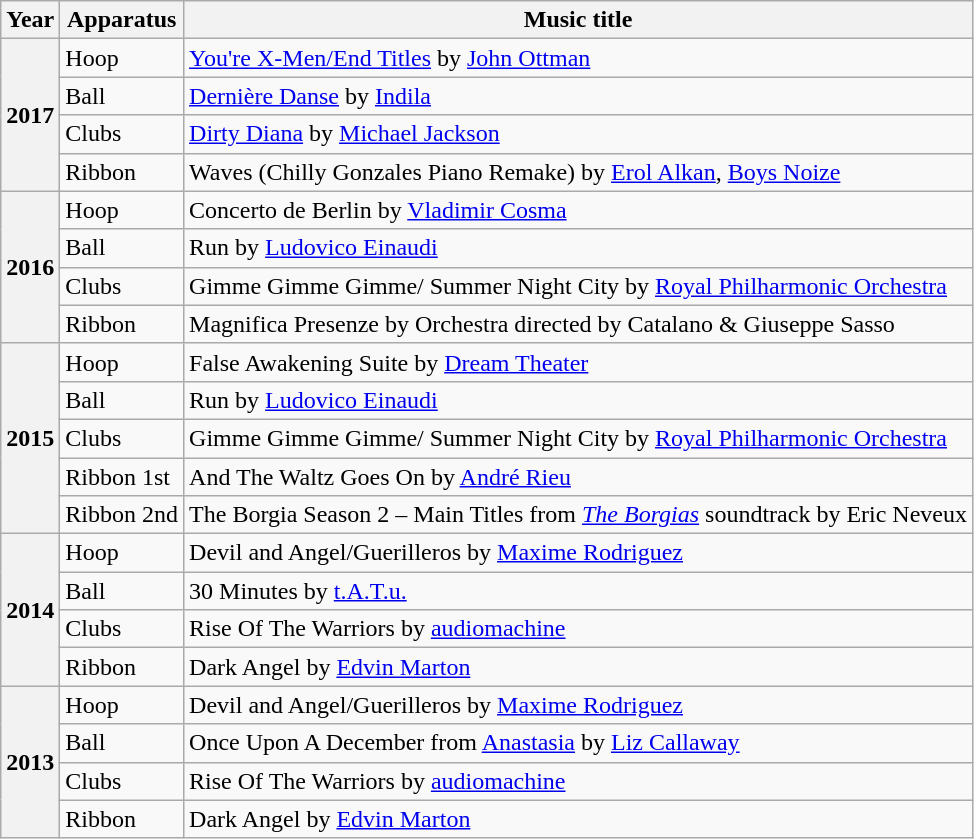<table class="wikitable plainrowheaders">
<tr>
<th scope=col>Year</th>
<th scope=col>Apparatus</th>
<th scope=col>Music title </th>
</tr>
<tr>
<th scope=row rowspan=4>2017</th>
<td>Hoop</td>
<td><a href='#'>You're X-Men/End Titles</a> by <a href='#'>John Ottman</a></td>
</tr>
<tr>
<td>Ball</td>
<td><a href='#'>Dernière Danse</a> by <a href='#'>Indila</a></td>
</tr>
<tr>
<td>Clubs</td>
<td><a href='#'>Dirty Diana</a> by <a href='#'>Michael Jackson</a></td>
</tr>
<tr>
<td>Ribbon</td>
<td>Waves (Chilly Gonzales Piano Remake) by <a href='#'>Erol Alkan</a>, <a href='#'>Boys Noize</a></td>
</tr>
<tr>
<th scope=row rowspan=4>2016</th>
<td>Hoop</td>
<td>Concerto de Berlin by <a href='#'>Vladimir Cosma</a></td>
</tr>
<tr>
<td>Ball</td>
<td>Run by <a href='#'>Ludovico Einaudi</a></td>
</tr>
<tr>
<td>Clubs</td>
<td>Gimme Gimme Gimme/ Summer Night City by <a href='#'>Royal Philharmonic Orchestra</a></td>
</tr>
<tr>
<td>Ribbon</td>
<td>Magnifica Presenze by Orchestra directed by Catalano & Giuseppe Sasso</td>
</tr>
<tr>
<th scope=row rowspan=5>2015</th>
<td>Hoop</td>
<td>False Awakening Suite by <a href='#'>Dream Theater</a></td>
</tr>
<tr>
<td>Ball</td>
<td>Run by <a href='#'>Ludovico Einaudi</a></td>
</tr>
<tr>
<td>Clubs</td>
<td>Gimme Gimme Gimme/ Summer Night City by <a href='#'>Royal Philharmonic Orchestra</a></td>
</tr>
<tr>
<td>Ribbon 1st</td>
<td>And The Waltz Goes On by <a href='#'>André Rieu</a></td>
</tr>
<tr>
<td>Ribbon 2nd</td>
<td>The Borgia Season 2 – Main Titles from <em><a href='#'>The Borgias</a></em> soundtrack by Eric Neveux</td>
</tr>
<tr>
<th scope=row rowspan=4>2014</th>
<td>Hoop</td>
<td>Devil and Angel/Guerilleros by <a href='#'>Maxime Rodriguez</a></td>
</tr>
<tr>
<td>Ball</td>
<td>30 Minutes by <a href='#'>t.A.T.u.</a></td>
</tr>
<tr>
<td>Clubs</td>
<td>Rise Of The Warriors by <a href='#'>audiomachine</a></td>
</tr>
<tr>
<td>Ribbon</td>
<td>Dark Angel by <a href='#'>Edvin Marton</a></td>
</tr>
<tr>
<th scope=row rowspan=4>2013</th>
<td>Hoop</td>
<td>Devil and Angel/Guerilleros by <a href='#'>Maxime Rodriguez</a></td>
</tr>
<tr>
<td>Ball</td>
<td>Once Upon A December from <a href='#'>Anastasia</a> by <a href='#'>Liz Callaway</a></td>
</tr>
<tr>
<td>Clubs</td>
<td>Rise Of The Warriors by <a href='#'>audiomachine</a></td>
</tr>
<tr>
<td>Ribbon</td>
<td>Dark Angel by <a href='#'>Edvin Marton</a></td>
</tr>
</table>
